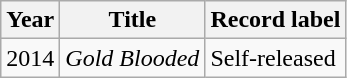<table class="wikitable">
<tr>
<th>Year</th>
<th>Title</th>
<th>Record label</th>
</tr>
<tr>
<td>2014</td>
<td><em>Gold Blooded</em></td>
<td>Self-released</td>
</tr>
</table>
